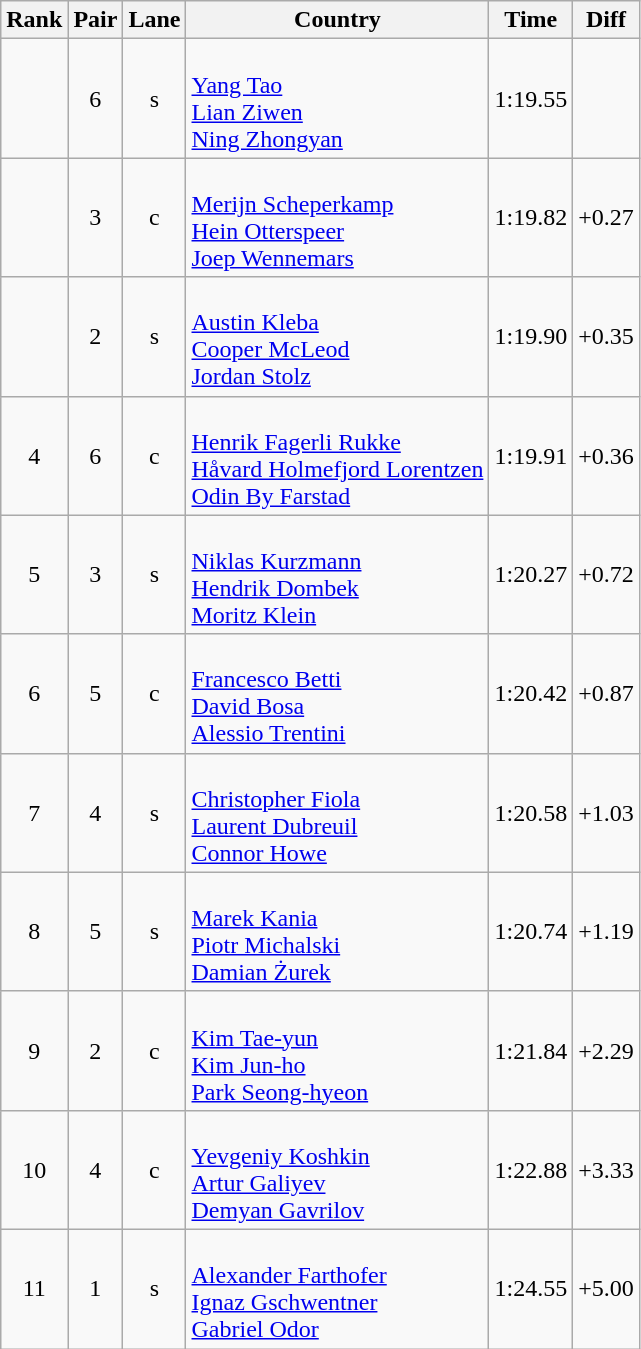<table class="wikitable sortable" style="text-align:center">
<tr>
<th>Rank</th>
<th>Pair</th>
<th>Lane</th>
<th>Country</th>
<th>Time</th>
<th>Diff</th>
</tr>
<tr>
<td></td>
<td>6</td>
<td>s</td>
<td align=left><br><a href='#'>Yang Tao</a><br><a href='#'>Lian Ziwen</a><br><a href='#'>Ning Zhongyan</a></td>
<td>1:19.55</td>
<td></td>
</tr>
<tr>
<td></td>
<td>3</td>
<td>c</td>
<td align=left><br><a href='#'>Merijn Scheperkamp</a><br><a href='#'>Hein Otterspeer</a><br><a href='#'>Joep Wennemars</a></td>
<td>1:19.82</td>
<td>+0.27</td>
</tr>
<tr>
<td></td>
<td>2</td>
<td>s</td>
<td align=left><br><a href='#'>Austin Kleba</a><br><a href='#'>Cooper McLeod</a><br><a href='#'>Jordan Stolz</a></td>
<td>1:19.90</td>
<td>+0.35</td>
</tr>
<tr>
<td>4</td>
<td>6</td>
<td>c</td>
<td align=left><br><a href='#'>Henrik Fagerli Rukke</a><br><a href='#'>Håvard Holmefjord Lorentzen</a><br><a href='#'>Odin By Farstad</a></td>
<td>1:19.91</td>
<td>+0.36</td>
</tr>
<tr>
<td>5</td>
<td>3</td>
<td>s</td>
<td align=left><br><a href='#'>Niklas Kurzmann</a><br><a href='#'>Hendrik Dombek</a><br><a href='#'>Moritz Klein</a></td>
<td>1:20.27</td>
<td>+0.72</td>
</tr>
<tr>
<td>6</td>
<td>5</td>
<td>c</td>
<td align=left><br><a href='#'>Francesco Betti</a><br><a href='#'>David Bosa</a><br><a href='#'>Alessio Trentini</a></td>
<td>1:20.42</td>
<td>+0.87</td>
</tr>
<tr>
<td>7</td>
<td>4</td>
<td>s</td>
<td align=left><br><a href='#'>Christopher Fiola</a><br><a href='#'>Laurent Dubreuil</a><br><a href='#'>Connor Howe</a></td>
<td>1:20.58</td>
<td>+1.03</td>
</tr>
<tr>
<td>8</td>
<td>5</td>
<td>s</td>
<td align=left><br><a href='#'>Marek Kania</a><br><a href='#'>Piotr Michalski</a><br><a href='#'>Damian Żurek</a></td>
<td>1:20.74</td>
<td>+1.19</td>
</tr>
<tr>
<td>9</td>
<td>2</td>
<td>c</td>
<td align=left><br><a href='#'>Kim Tae-yun</a><br><a href='#'>Kim Jun-ho</a><br><a href='#'>Park Seong-hyeon</a></td>
<td>1:21.84</td>
<td>+2.29</td>
</tr>
<tr>
<td>10</td>
<td>4</td>
<td>c</td>
<td align=left><br><a href='#'>Yevgeniy Koshkin</a><br><a href='#'>Artur Galiyev</a><br><a href='#'>Demyan Gavrilov</a></td>
<td>1:22.88</td>
<td>+3.33</td>
</tr>
<tr>
<td>11</td>
<td>1</td>
<td>s</td>
<td align=left><br><a href='#'>Alexander Farthofer</a><br><a href='#'>Ignaz Gschwentner</a><br><a href='#'>Gabriel Odor</a></td>
<td>1:24.55</td>
<td>+5.00</td>
</tr>
</table>
